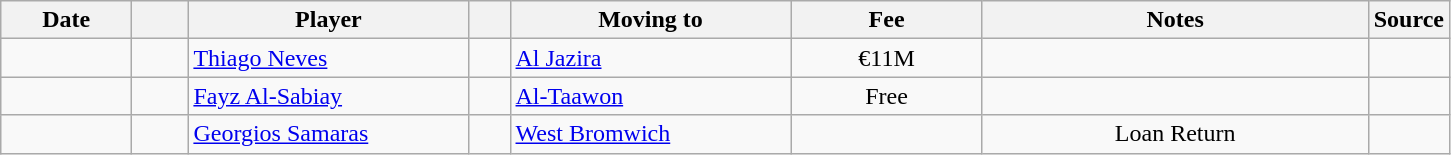<table class="wikitable sortable">
<tr>
<th style="width:80px;">Date</th>
<th style="width:30px;"></th>
<th style="width:180px;">Player</th>
<th style="width:20px;"></th>
<th style="width:180px;">Moving to</th>
<th style="width:120px;" class="unsortable">Fee</th>
<th style="width:250px;" class="unsortable">Notes</th>
<th style="width:20px;">Source</th>
</tr>
<tr>
<td></td>
<td align=center></td>
<td> <a href='#'>Thiago Neves</a></td>
<td align=center></td>
<td> <a href='#'>Al Jazira</a></td>
<td align=center>€11M</td>
<td align=center></td>
<td></td>
</tr>
<tr>
<td></td>
<td align=center></td>
<td> <a href='#'>Fayz Al-Sabiay</a></td>
<td align=center></td>
<td> <a href='#'>Al-Taawon</a></td>
<td align=center>Free</td>
<td align=center></td>
<td></td>
</tr>
<tr>
<td></td>
<td align=center></td>
<td> <a href='#'>Georgios Samaras</a></td>
<td align=center></td>
<td> <a href='#'>West Bromwich</a></td>
<td align=center></td>
<td align=center>Loan Return</td>
<td></td>
</tr>
</table>
